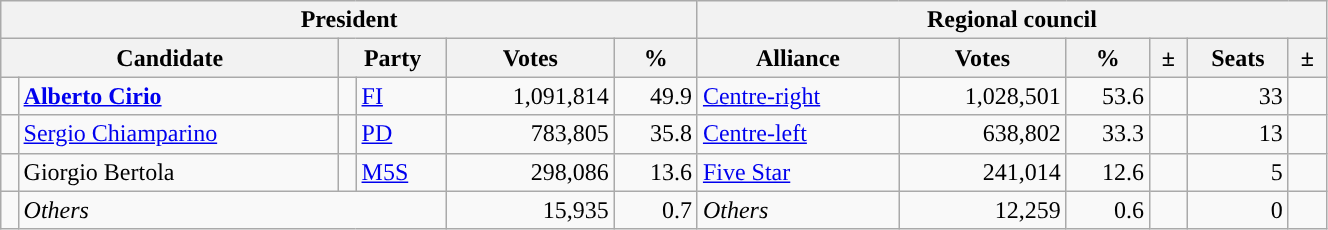<table class="wikitable" style="text-align:right; style="width=70%">
<tr>
<th colspan="6">President</th>
<th colspan="6">Regional council</th>
</tr>
<tr>
<th colspan="2">Candidate</th>
<th colspan="2">Party</th>
<th>Votes</th>
<th>%</th>
<th>Alliance</th>
<th>Votes</th>
<th>%</th>
<th>±</th>
<th>Seats</th>
<th>±</th>
</tr>
<tr>
<td></td>
<td style="text-align:left"><strong><a href='#'>Alberto Cirio</a></strong></td>
<td></td>
<td style="text-align:left"><a href='#'>FI</a></td>
<td>1,091,814</td>
<td>49.9</td>
<td style="text-align:left"><a href='#'>Centre-right</a></td>
<td>1,028,501</td>
<td>53.6</td>
<td></td>
<td>33</td>
<td></td>
</tr>
<tr>
<td></td>
<td style="text-align:left"><a href='#'>Sergio Chiamparino</a></td>
<td></td>
<td style="text-align:left"><a href='#'>PD</a></td>
<td>783,805</td>
<td>35.8</td>
<td style="text-align:left"><a href='#'>Centre-left</a></td>
<td>638,802</td>
<td>33.3</td>
<td></td>
<td>13</td>
<td></td>
</tr>
<tr>
<td></td>
<td style="text-align:left">Giorgio Bertola</td>
<td></td>
<td style="text-align:left"><a href='#'>M5S</a></td>
<td>298,086</td>
<td>13.6</td>
<td style="text-align:left"><a href='#'>Five Star</a></td>
<td>241,014</td>
<td>12.6</td>
<td></td>
<td>5</td>
<td></td>
</tr>
<tr>
<td></td>
<td colspan="3" style="text-align:left"><em>Others</em></td>
<td>15,935</td>
<td>0.7</td>
<td style="text-align:left"><em>Others</em></td>
<td>12,259</td>
<td>0.6</td>
<td></td>
<td>0</td>
<td></td>
</tr>
</table>
